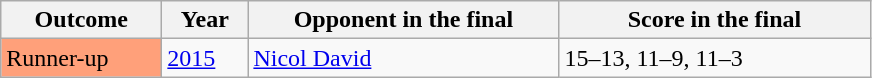<table class="sortable wikitable">
<tr>
<th width="100">Outcome</th>
<th width="50">Year</th>
<th width="200">Opponent in the final</th>
<th width="200">Score in the final</th>
</tr>
<tr>
<td bgcolor="ffa07a">Runner-up</td>
<td><a href='#'>2015</a></td>
<td> <a href='#'>Nicol David</a></td>
<td>15–13, 11–9, 11–3</td>
</tr>
</table>
